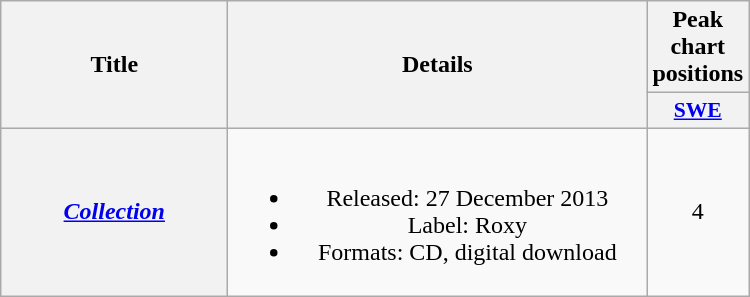<table class="wikitable plainrowheaders" style="text-align:center;" border="1">
<tr>
<th scope="col" rowspan="2" style="width:9em;">Title</th>
<th scope="col" rowspan="2" style="width:17em;">Details</th>
<th scope="col">Peak chart positions</th>
</tr>
<tr>
<th scope="col" style="width:2.5em;font-size:90%;"><a href='#'>SWE</a><br></th>
</tr>
<tr>
<th scope="row"><em><a href='#'>Collection</a></em></th>
<td><br><ul><li>Released: 27 December 2013</li><li>Label: Roxy</li><li>Formats: CD, digital download</li></ul></td>
<td>4</td>
</tr>
</table>
